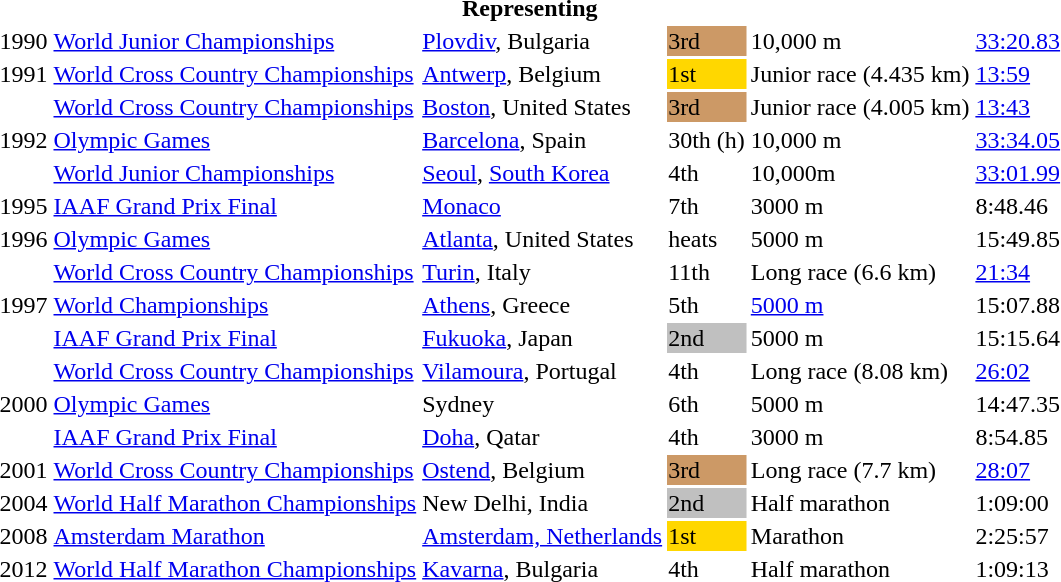<table>
<tr>
<th colspan="6">Representing </th>
</tr>
<tr>
<td>1990</td>
<td><a href='#'>World Junior Championships</a></td>
<td><a href='#'>Plovdiv</a>, Bulgaria</td>
<td bgcolor=cc9966>3rd</td>
<td>10,000 m</td>
<td><a href='#'>33:20.83</a></td>
</tr>
<tr>
<td>1991</td>
<td><a href='#'>World Cross Country Championships</a></td>
<td><a href='#'>Antwerp</a>, Belgium</td>
<td bgcolor=gold>1st</td>
<td>Junior race (4.435 km)</td>
<td><a href='#'>13:59</a></td>
</tr>
<tr>
<td rowspan=3>1992</td>
<td><a href='#'>World Cross Country Championships</a></td>
<td><a href='#'>Boston</a>, United States</td>
<td bgcolor=cc9966>3rd</td>
<td>Junior race (4.005 km)</td>
<td><a href='#'>13:43</a></td>
</tr>
<tr>
<td><a href='#'>Olympic Games</a></td>
<td><a href='#'>Barcelona</a>, Spain</td>
<td>30th (h)</td>
<td>10,000 m</td>
<td><a href='#'>33:34.05</a></td>
</tr>
<tr>
<td><a href='#'>World Junior Championships</a></td>
<td><a href='#'>Seoul</a>, <a href='#'>South Korea</a></td>
<td>4th</td>
<td>10,000m</td>
<td><a href='#'>33:01.99</a></td>
</tr>
<tr>
<td>1995</td>
<td><a href='#'>IAAF Grand Prix Final</a></td>
<td><a href='#'>Monaco</a></td>
<td>7th</td>
<td>3000 m</td>
<td>8:48.46</td>
</tr>
<tr>
<td>1996</td>
<td><a href='#'>Olympic Games</a></td>
<td><a href='#'>Atlanta</a>, United States</td>
<td>heats</td>
<td>5000 m</td>
<td>15:49.85</td>
</tr>
<tr>
<td rowspan=3>1997</td>
<td><a href='#'>World Cross Country Championships</a></td>
<td><a href='#'>Turin</a>, Italy</td>
<td>11th</td>
<td>Long race (6.6 km)</td>
<td><a href='#'>21:34</a></td>
</tr>
<tr>
<td><a href='#'>World Championships</a></td>
<td><a href='#'>Athens</a>, Greece</td>
<td>5th</td>
<td><a href='#'>5000 m</a></td>
<td>15:07.88</td>
</tr>
<tr>
<td><a href='#'>IAAF Grand Prix Final</a></td>
<td><a href='#'>Fukuoka</a>, Japan</td>
<td bgcolor=silver>2nd</td>
<td>5000 m</td>
<td>15:15.64</td>
</tr>
<tr>
<td rowspan=3>2000</td>
<td><a href='#'>World Cross Country Championships</a></td>
<td><a href='#'>Vilamoura</a>, Portugal</td>
<td>4th</td>
<td>Long race (8.08 km)</td>
<td><a href='#'>26:02</a></td>
</tr>
<tr>
<td><a href='#'>Olympic Games</a></td>
<td>Sydney</td>
<td>6th</td>
<td>5000 m</td>
<td>14:47.35</td>
</tr>
<tr>
<td><a href='#'>IAAF Grand Prix Final</a></td>
<td><a href='#'>Doha</a>, Qatar</td>
<td>4th</td>
<td>3000 m</td>
<td>8:54.85</td>
</tr>
<tr>
<td>2001</td>
<td><a href='#'>World Cross Country Championships</a></td>
<td><a href='#'>Ostend</a>, Belgium</td>
<td bgcolor=cc9966>3rd</td>
<td>Long race (7.7 km)</td>
<td><a href='#'>28:07</a></td>
</tr>
<tr>
<td>2004</td>
<td><a href='#'>World Half Marathon Championships</a></td>
<td>New Delhi, India</td>
<td bgcolor=silver>2nd</td>
<td>Half marathon</td>
<td>1:09:00</td>
</tr>
<tr>
<td>2008</td>
<td><a href='#'>Amsterdam Marathon</a></td>
<td><a href='#'>Amsterdam, Netherlands</a></td>
<td bgcolor=gold>1st</td>
<td>Marathon</td>
<td>2:25:57</td>
</tr>
<tr>
<td>2012</td>
<td><a href='#'>World Half Marathon Championships</a></td>
<td><a href='#'>Kavarna</a>, Bulgaria</td>
<td>4th</td>
<td>Half marathon</td>
<td>1:09:13</td>
</tr>
</table>
